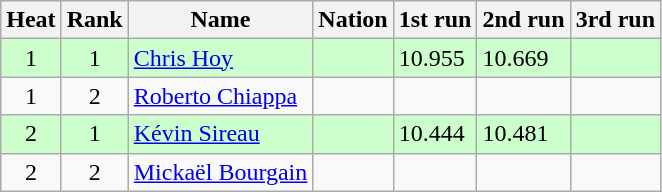<table class=wikitable sortable style=text-align:center>
<tr>
<th>Heat</th>
<th>Rank</th>
<th>Name</th>
<th>Nation</th>
<th>1st run</th>
<th>2nd run</th>
<th>3rd run</th>
</tr>
<tr style="background: #ccffcc;">
<td>1</td>
<td>1</td>
<td align=left><a href='#'>Chris Hoy</a></td>
<td align=left></td>
<td align=left>10.955</td>
<td align=left>10.669</td>
<td align=left></td>
</tr>
<tr>
<td>1</td>
<td>2</td>
<td align=left><a href='#'>Roberto Chiappa</a></td>
<td align=left></td>
<td align=left></td>
<td align=left></td>
<td align=left></td>
</tr>
<tr style="background: #ccffcc;">
<td>2</td>
<td>1</td>
<td align=left><a href='#'>Kévin Sireau</a></td>
<td align=left></td>
<td align=left>10.444</td>
<td align=left>10.481</td>
<td align=left></td>
</tr>
<tr>
<td>2</td>
<td>2</td>
<td align=left><a href='#'>Mickaël Bourgain</a></td>
<td align=left></td>
<td align=left></td>
<td align=left></td>
<td align=left></td>
</tr>
</table>
